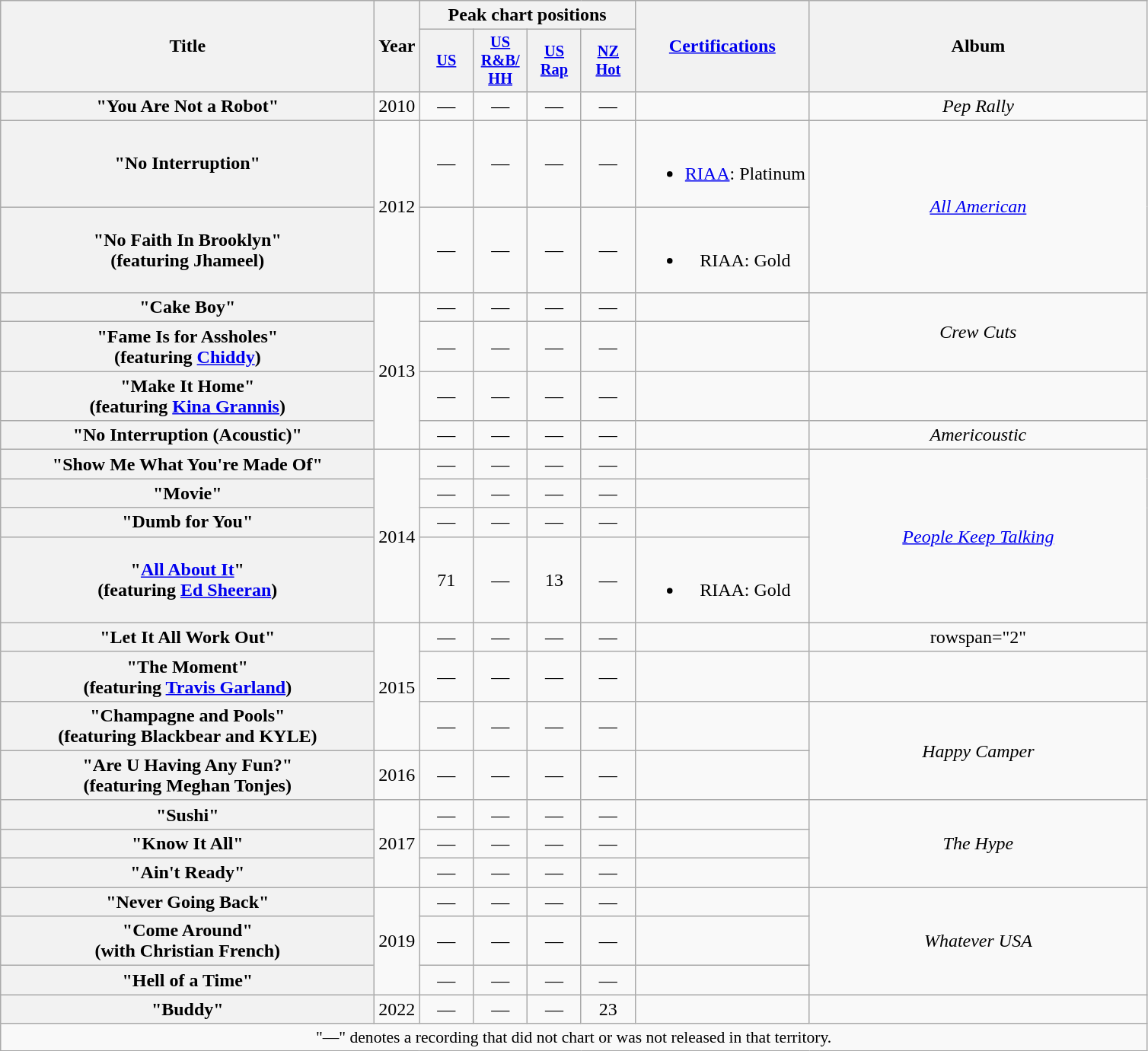<table class="wikitable plainrowheaders" style="text-align:center;" border="1">
<tr>
<th scope="col" rowspan="2" style="width:20em;">Title</th>
<th scope="col" rowspan="2" style="width:1em;">Year</th>
<th scope="col" colspan="4">Peak chart positions</th>
<th scope="col" rowspan="2"><a href='#'>Certifications</a></th>
<th scope="col" rowspan="2" style="width:18em;">Album</th>
</tr>
<tr>
<th scope="col" style="width:3em; font-size:85%;"><a href='#'>US</a><br></th>
<th scope="col" style="width:3em; font-size:85%;"><a href='#'>US<br>R&B/<br>HH</a><br></th>
<th scope="col" style="width:3em; font-size:85%;"><a href='#'>US<br>Rap</a><br></th>
<th scope="col" style="width:3em; font-size:85%;"><a href='#'>NZ<br>Hot</a><br></th>
</tr>
<tr>
<th scope="row">"You Are Not a Robot"</th>
<td>2010</td>
<td>—</td>
<td>—</td>
<td>—</td>
<td>—</td>
<td></td>
<td><em>Pep Rally</em></td>
</tr>
<tr>
<th scope="row">"No Interruption"</th>
<td rowspan="2">2012</td>
<td>—</td>
<td>—</td>
<td>—</td>
<td>—</td>
<td><br><ul><li><a href='#'>RIAA</a>: Platinum</li></ul></td>
<td rowspan="2"><em><a href='#'>All American</a></em></td>
</tr>
<tr>
<th scope="row">"No Faith In Brooklyn"<br><span>(featuring Jhameel)</span></th>
<td>—</td>
<td>—</td>
<td>—</td>
<td>—</td>
<td><br><ul><li>RIAA: Gold</li></ul></td>
</tr>
<tr>
<th scope="row">"Cake Boy"</th>
<td rowspan="4">2013</td>
<td>—</td>
<td>—</td>
<td>—</td>
<td>—</td>
<td></td>
<td rowspan="2"><em>Crew Cuts</em></td>
</tr>
<tr>
<th scope="row">"Fame Is for Assholes"<br><span>(featuring <a href='#'>Chiddy</a>)</span></th>
<td>—</td>
<td>—</td>
<td>—</td>
<td>—</td>
<td></td>
</tr>
<tr>
<th scope="row">"Make It Home"<br><span>(featuring <a href='#'>Kina Grannis</a>)</span></th>
<td>—</td>
<td>—</td>
<td>—</td>
<td>—</td>
<td></td>
<td></td>
</tr>
<tr>
<th scope="row">"No Interruption (Acoustic)"</th>
<td>—</td>
<td>—</td>
<td>—</td>
<td>—</td>
<td></td>
<td><em>Americoustic</em></td>
</tr>
<tr>
<th scope="row">"Show Me What You're Made Of"</th>
<td rowspan="4">2014</td>
<td>—</td>
<td>—</td>
<td>—</td>
<td>—</td>
<td></td>
<td rowspan="4"><em><a href='#'>People Keep Talking</a></em></td>
</tr>
<tr>
<th scope="row">"Movie"</th>
<td>—</td>
<td>—</td>
<td>—</td>
<td>—</td>
<td></td>
</tr>
<tr>
<th scope="row">"Dumb for You"</th>
<td>—</td>
<td>—</td>
<td>—</td>
<td>—</td>
<td></td>
</tr>
<tr>
<th scope="row">"<a href='#'>All About It</a>"<br><span>(featuring <a href='#'>Ed Sheeran</a>)</span></th>
<td>71</td>
<td>—</td>
<td>13</td>
<td>—</td>
<td><br><ul><li>RIAA: Gold</li></ul></td>
</tr>
<tr>
<th scope="row">"Let It All Work Out"</th>
<td rowspan="3">2015</td>
<td>—</td>
<td>—</td>
<td>—</td>
<td>—</td>
<td></td>
<td>rowspan="2" </td>
</tr>
<tr>
<th scope="row">"The Moment"<br><span>(featuring <a href='#'>Travis Garland</a>)</span></th>
<td>—</td>
<td>—</td>
<td>—</td>
<td>—</td>
<td></td>
</tr>
<tr>
<th scope="row">"Champagne and Pools"<br><span>(featuring Blackbear and KYLE)</span></th>
<td>—</td>
<td>—</td>
<td>—</td>
<td>—</td>
<td></td>
<td rowspan="2"><em>Happy Camper</em></td>
</tr>
<tr>
<th scope="row">"Are U Having Any Fun?"<br><span>(featuring Meghan Tonjes)</span></th>
<td>2016</td>
<td>—</td>
<td>—</td>
<td>—</td>
<td>—</td>
<td></td>
</tr>
<tr>
<th scope="row">"Sushi"</th>
<td rowspan="3">2017</td>
<td>—</td>
<td>—</td>
<td>—</td>
<td>—</td>
<td></td>
<td rowspan="3"><em>The Hype</em></td>
</tr>
<tr>
<th scope="row">"Know It All"</th>
<td>—</td>
<td>—</td>
<td>—</td>
<td>—</td>
<td></td>
</tr>
<tr>
<th scope="row">"Ain't Ready"</th>
<td>—</td>
<td>—</td>
<td>—</td>
<td>—</td>
<td></td>
</tr>
<tr>
<th scope="row">"Never Going Back"</th>
<td rowspan="3">2019</td>
<td>—</td>
<td>—</td>
<td>—</td>
<td>—</td>
<td></td>
<td rowspan="3"><em>Whatever USA</em></td>
</tr>
<tr>
<th scope="row">"Come Around"<br><span>(with Christian French)</span></th>
<td>—</td>
<td>—</td>
<td>—</td>
<td>—</td>
<td></td>
</tr>
<tr>
<th scope="row">"Hell of a Time"</th>
<td>—</td>
<td>—</td>
<td>—</td>
<td>—</td>
<td></td>
</tr>
<tr>
<th scope="row">"Buddy"<br></th>
<td>2022</td>
<td>—</td>
<td>—</td>
<td>—</td>
<td>23</td>
<td></td>
<td></td>
</tr>
<tr>
<td colspan="11" style="font-size:90%;">"—" denotes a recording that did not chart or was not released in that territory.</td>
</tr>
</table>
